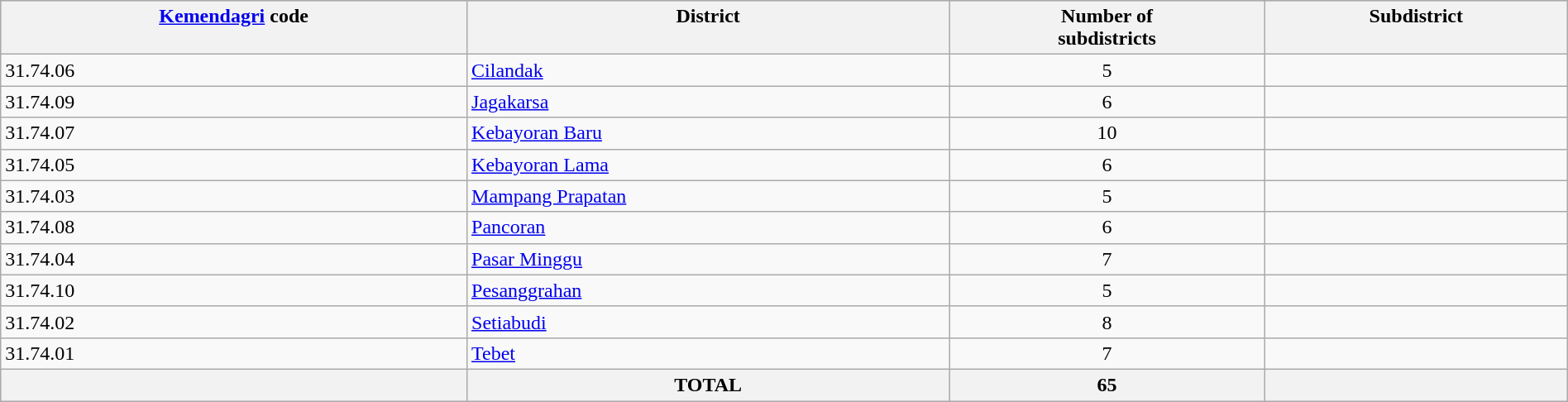<table class="wikitable sortable" width="100%">
<tr valign="top" style="background-color: #ccc;">
<th><a href='#'>Kemendagri</a> code</th>
<th>District</th>
<th>Number of<br>subdistricts</th>
<th>Subdistrict</th>
</tr>
<tr valign="top">
<td>31.74.06</td>
<td><a href='#'>Cilandak</a></td>
<td align="center">5</td>
<td></td>
</tr>
<tr valign="top">
<td>31.74.09</td>
<td><a href='#'>Jagakarsa</a></td>
<td align="center">6</td>
<td></td>
</tr>
<tr valign="top">
<td>31.74.07</td>
<td><a href='#'>Kebayoran Baru</a></td>
<td align="center">10</td>
<td></td>
</tr>
<tr valign="top">
<td>31.74.05</td>
<td><a href='#'>Kebayoran Lama</a></td>
<td align="center">6</td>
<td></td>
</tr>
<tr valign="top">
<td>31.74.03</td>
<td><a href='#'>Mampang Prapatan</a></td>
<td align="center">5</td>
<td></td>
</tr>
<tr valign="top">
<td>31.74.08</td>
<td><a href='#'>Pancoran</a></td>
<td align="center">6</td>
<td></td>
</tr>
<tr valign="top">
<td>31.74.04</td>
<td><a href='#'>Pasar Minggu</a></td>
<td align="center">7</td>
<td></td>
</tr>
<tr valign="top">
<td>31.74.10</td>
<td><a href='#'>Pesanggrahan</a></td>
<td align="center">5</td>
<td></td>
</tr>
<tr valign="top">
<td>31.74.02</td>
<td><a href='#'>Setiabudi</a></td>
<td align="center">8</td>
<td></td>
</tr>
<tr valign="top">
<td>31.74.01</td>
<td><a href='#'>Tebet</a></td>
<td align="center">7</td>
<td></td>
</tr>
<tr valign="top" style="background-color: #ccc;">
<th></th>
<th>TOTAL</th>
<th>65</th>
<th></th>
</tr>
</table>
